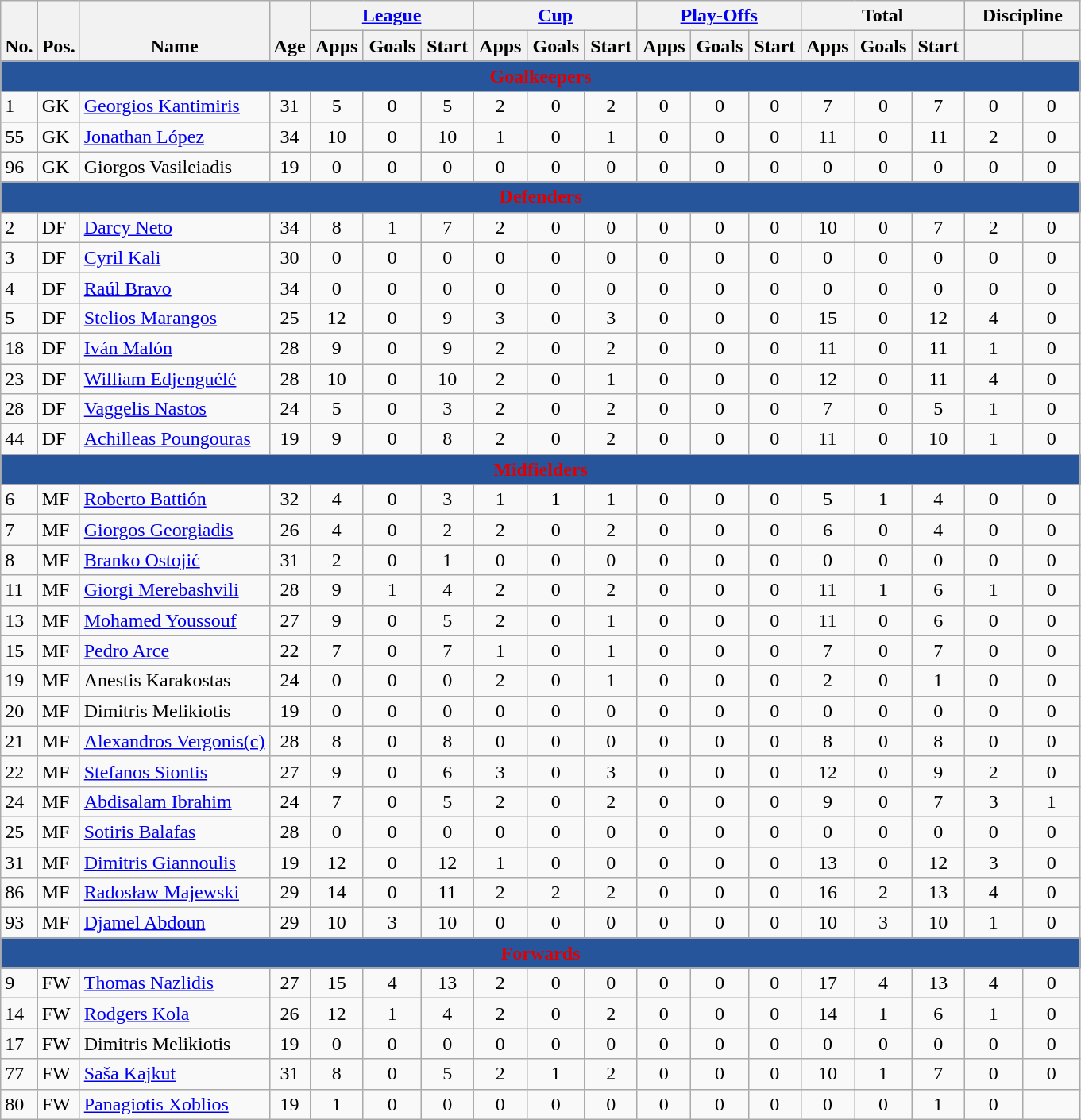<table class="wikitable" style="text-align:center">
<tr>
<th rowspan="2" valign="bottom">No.</th>
<th rowspan="2" valign="bottom">Pos.</th>
<th rowspan="2" valign="bottom">Name</th>
<th rowspan="2" valign="bottom">Age</th>
<th colspan="3" width="130"><a href='#'>League</a></th>
<th colspan="3" width="130"><a href='#'>Cup</a></th>
<th colspan="3" width="130"><a href='#'>Play-Offs</a></th>
<th colspan="3" width="130">Total</th>
<th colspan="2" width="90">Discipline</th>
</tr>
<tr>
<th>Apps</th>
<th>Goals</th>
<th>Start</th>
<th>Apps</th>
<th>Goals</th>
<th>Start</th>
<th>Apps</th>
<th>Goals</th>
<th>Start</th>
<th>Apps</th>
<th>Goals</th>
<th>Start</th>
<th></th>
<th></th>
</tr>
<tr>
<th colspan="18" style="background:#26559B; color:#DF0101; text-align:center;">Goalkeepers</th>
</tr>
<tr>
<td align="left">1</td>
<td align="left">GK</td>
<td align="left"> <a href='#'>Georgios Kantimiris</a></td>
<td>31</td>
<td>5</td>
<td>0</td>
<td>5</td>
<td>2</td>
<td>0</td>
<td>2</td>
<td>0</td>
<td>0</td>
<td>0</td>
<td>7</td>
<td>0</td>
<td>7</td>
<td>0</td>
<td>0</td>
</tr>
<tr>
<td align="left">55</td>
<td align="left">GK</td>
<td align="left"> <a href='#'>Jonathan López</a></td>
<td>34</td>
<td>10</td>
<td>0</td>
<td>10</td>
<td>1</td>
<td>0</td>
<td>1</td>
<td>0</td>
<td>0</td>
<td>0</td>
<td>11</td>
<td>0</td>
<td>11</td>
<td>2</td>
<td>0</td>
</tr>
<tr>
<td align="left">96</td>
<td align="left">GK</td>
<td align="left"> Giorgos Vasileiadis</td>
<td>19</td>
<td>0</td>
<td>0</td>
<td>0</td>
<td>0</td>
<td>0</td>
<td>0</td>
<td>0</td>
<td>0</td>
<td>0</td>
<td>0</td>
<td>0</td>
<td>0</td>
<td>0</td>
<td>0</td>
</tr>
<tr>
<th colspan="18" style="background:#26559B; color:#DF0101; text-align:center;">Defenders</th>
</tr>
<tr>
<td align="left">2</td>
<td align="left">DF</td>
<td align="left"> <a href='#'>Darcy Neto</a></td>
<td>34</td>
<td>8</td>
<td>1</td>
<td>7</td>
<td>2</td>
<td>0</td>
<td>0</td>
<td>0</td>
<td>0</td>
<td>0</td>
<td>10</td>
<td>0</td>
<td>7</td>
<td>2</td>
<td>0</td>
</tr>
<tr>
<td align="left">3</td>
<td align="left">DF</td>
<td align="left"> <a href='#'>Cyril Kali</a></td>
<td>30</td>
<td>0</td>
<td>0</td>
<td>0</td>
<td>0</td>
<td>0</td>
<td>0</td>
<td>0</td>
<td>0</td>
<td>0</td>
<td>0</td>
<td>0</td>
<td>0</td>
<td>0</td>
<td>0</td>
</tr>
<tr>
<td align="left">4</td>
<td align="left">DF</td>
<td align="left"> <a href='#'>Raúl Bravo</a></td>
<td>34</td>
<td>0</td>
<td>0</td>
<td>0</td>
<td>0</td>
<td>0</td>
<td>0</td>
<td>0</td>
<td>0</td>
<td>0</td>
<td>0</td>
<td>0</td>
<td>0</td>
<td>0</td>
<td>0</td>
</tr>
<tr>
<td align="left">5</td>
<td align="left">DF</td>
<td align="left"> <a href='#'>Stelios Marangos</a></td>
<td>25</td>
<td>12</td>
<td>0</td>
<td>9</td>
<td>3</td>
<td>0</td>
<td>3</td>
<td>0</td>
<td>0</td>
<td>0</td>
<td>15</td>
<td>0</td>
<td>12</td>
<td>4</td>
<td>0</td>
</tr>
<tr>
<td align="left">18</td>
<td align="left">DF</td>
<td align="left"> <a href='#'>Iván Malón</a></td>
<td>28</td>
<td>9</td>
<td>0</td>
<td>9</td>
<td>2</td>
<td>0</td>
<td>2</td>
<td>0</td>
<td>0</td>
<td>0</td>
<td>11</td>
<td>0</td>
<td>11</td>
<td>1</td>
<td>0</td>
</tr>
<tr>
<td align="left">23</td>
<td align="left">DF</td>
<td align="left"> <a href='#'>William Edjenguélé</a></td>
<td>28</td>
<td>10</td>
<td>0</td>
<td>10</td>
<td>2</td>
<td>0</td>
<td>1</td>
<td>0</td>
<td>0</td>
<td>0</td>
<td>12</td>
<td>0</td>
<td>11</td>
<td>4</td>
<td>0</td>
</tr>
<tr>
<td align="left">28</td>
<td align="left">DF</td>
<td align="left"> <a href='#'>Vaggelis Nastos</a></td>
<td>24</td>
<td>5</td>
<td>0</td>
<td>3</td>
<td>2</td>
<td>0</td>
<td>2</td>
<td>0</td>
<td>0</td>
<td>0</td>
<td>7</td>
<td>0</td>
<td>5</td>
<td>1</td>
<td>0</td>
</tr>
<tr>
<td align="left">44</td>
<td align="left">DF</td>
<td align="left"> <a href='#'>Achilleas Poungouras</a></td>
<td>19</td>
<td>9</td>
<td>0</td>
<td>8</td>
<td>2</td>
<td>0</td>
<td>2</td>
<td>0</td>
<td>0</td>
<td>0</td>
<td>11</td>
<td>0</td>
<td>10</td>
<td>1</td>
<td>0</td>
</tr>
<tr>
<th colspan="18" style="background:#26559B; color:#DF0101; text-align:center;">Midfielders</th>
</tr>
<tr>
<td align="left">6</td>
<td align="left">MF</td>
<td align="left"> <a href='#'>Roberto Battión</a></td>
<td>32</td>
<td>4</td>
<td>0</td>
<td>3</td>
<td>1</td>
<td>1</td>
<td>1</td>
<td>0</td>
<td>0</td>
<td>0</td>
<td>5</td>
<td>1</td>
<td>4</td>
<td>0</td>
<td>0</td>
</tr>
<tr>
<td align="left">7</td>
<td align="left">MF</td>
<td align="left"> <a href='#'>Giorgos Georgiadis</a></td>
<td>26</td>
<td>4</td>
<td>0</td>
<td>2</td>
<td>2</td>
<td>0</td>
<td>2</td>
<td>0</td>
<td>0</td>
<td>0</td>
<td>6</td>
<td>0</td>
<td>4</td>
<td>0</td>
<td>0</td>
</tr>
<tr>
<td align="left">8</td>
<td align="left">MF</td>
<td align="left"> <a href='#'>Branko Ostojić</a></td>
<td>31</td>
<td>2</td>
<td>0</td>
<td>1</td>
<td>0</td>
<td>0</td>
<td>0</td>
<td>0</td>
<td>0</td>
<td>0</td>
<td>0</td>
<td>0</td>
<td>0</td>
<td>0</td>
<td>0</td>
</tr>
<tr>
<td align="left">11</td>
<td align="left">MF</td>
<td align="left"> <a href='#'>Giorgi Merebashvili</a></td>
<td>28</td>
<td>9</td>
<td>1</td>
<td>4</td>
<td>2</td>
<td>0</td>
<td>2</td>
<td>0</td>
<td>0</td>
<td>0</td>
<td>11</td>
<td>1</td>
<td>6</td>
<td>1</td>
<td>0</td>
</tr>
<tr>
<td align="left">13</td>
<td align="left">MF</td>
<td align="left"> <a href='#'>Mohamed Youssouf</a></td>
<td>27</td>
<td>9</td>
<td>0</td>
<td>5</td>
<td>2</td>
<td>0</td>
<td>1</td>
<td>0</td>
<td>0</td>
<td>0</td>
<td>11</td>
<td>0</td>
<td>6</td>
<td>0</td>
<td>0</td>
</tr>
<tr>
<td align="left">15</td>
<td align="left">MF</td>
<td align="left"> <a href='#'>Pedro Arce</a></td>
<td>22</td>
<td>7</td>
<td>0</td>
<td>7</td>
<td>1</td>
<td>0</td>
<td>1</td>
<td>0</td>
<td>0</td>
<td>0</td>
<td>7</td>
<td>0</td>
<td>7</td>
<td>0</td>
<td>0</td>
</tr>
<tr>
<td align="left">19</td>
<td align="left">MF</td>
<td align="left"> Anestis Karakostas</td>
<td>24</td>
<td>0</td>
<td>0</td>
<td>0</td>
<td>2</td>
<td>0</td>
<td>1</td>
<td>0</td>
<td>0</td>
<td>0</td>
<td>2</td>
<td>0</td>
<td>1</td>
<td>0</td>
<td>0</td>
</tr>
<tr>
<td align="left">20</td>
<td align="left">MF</td>
<td align="left"> Dimitris Melikiotis</td>
<td>19</td>
<td>0</td>
<td>0</td>
<td>0</td>
<td>0</td>
<td>0</td>
<td>0</td>
<td>0</td>
<td>0</td>
<td>0</td>
<td>0</td>
<td>0</td>
<td>0</td>
<td>0</td>
<td>0</td>
</tr>
<tr>
<td align="left">21</td>
<td align="left">MF</td>
<td align="left"> <a href='#'>Alexandros Vergonis</a><a href='#'>(c)</a></td>
<td>28</td>
<td>8</td>
<td>0</td>
<td>8</td>
<td>0</td>
<td>0</td>
<td>0</td>
<td>0</td>
<td>0</td>
<td>0</td>
<td>8</td>
<td>0</td>
<td>8</td>
<td>0</td>
<td>0</td>
</tr>
<tr>
<td align="left">22</td>
<td align="left">MF</td>
<td align="left"> <a href='#'>Stefanos Siontis</a></td>
<td>27</td>
<td>9</td>
<td>0</td>
<td>6</td>
<td>3</td>
<td>0</td>
<td>3</td>
<td>0</td>
<td>0</td>
<td>0</td>
<td>12</td>
<td>0</td>
<td>9</td>
<td>2</td>
<td>0</td>
</tr>
<tr>
<td align="left">24</td>
<td align="left">MF</td>
<td align="left"> <a href='#'>Abdisalam Ibrahim</a></td>
<td>24</td>
<td>7</td>
<td>0</td>
<td>5</td>
<td>2</td>
<td>0</td>
<td>2</td>
<td>0</td>
<td>0</td>
<td>0</td>
<td>9</td>
<td>0</td>
<td>7</td>
<td>3</td>
<td>1</td>
</tr>
<tr>
<td align="left">25</td>
<td align="left">MF</td>
<td align="left"> <a href='#'>Sotiris Balafas</a></td>
<td>28</td>
<td>0</td>
<td>0</td>
<td>0</td>
<td>0</td>
<td>0</td>
<td>0</td>
<td>0</td>
<td>0</td>
<td>0</td>
<td>0</td>
<td>0</td>
<td>0</td>
<td>0</td>
<td>0</td>
</tr>
<tr>
<td align="left">31</td>
<td align="left">MF</td>
<td align="left"> <a href='#'>Dimitris Giannoulis</a></td>
<td>19</td>
<td>12</td>
<td>0</td>
<td>12</td>
<td>1</td>
<td>0</td>
<td>0</td>
<td>0</td>
<td>0</td>
<td>0</td>
<td>13</td>
<td>0</td>
<td>12</td>
<td>3</td>
<td>0</td>
</tr>
<tr>
<td align="left">86</td>
<td align="left">MF</td>
<td align="left"> <a href='#'>Radosław Majewski</a></td>
<td>29</td>
<td>14</td>
<td>0</td>
<td>11</td>
<td>2</td>
<td>2</td>
<td>2</td>
<td>0</td>
<td>0</td>
<td>0</td>
<td>16</td>
<td>2</td>
<td>13</td>
<td>4</td>
<td>0</td>
</tr>
<tr>
<td align="left">93</td>
<td align="left">MF</td>
<td align="left"> <a href='#'>Djamel Abdoun</a></td>
<td>29</td>
<td>10</td>
<td>3</td>
<td>10</td>
<td>0</td>
<td>0</td>
<td>0</td>
<td>0</td>
<td>0</td>
<td>0</td>
<td>10</td>
<td>3</td>
<td>10</td>
<td>1</td>
<td>0</td>
</tr>
<tr>
<th colspan="18" style="background:#26559B; color:#DF0101; text-align:center;">Forwards</th>
</tr>
<tr>
<td align="left">9</td>
<td align="left">FW</td>
<td align="left"> <a href='#'>Thomas Nazlidis</a></td>
<td>27</td>
<td>15</td>
<td>4</td>
<td>13</td>
<td>2</td>
<td>0</td>
<td>0</td>
<td>0</td>
<td>0</td>
<td>0</td>
<td>17</td>
<td>4</td>
<td>13</td>
<td>4</td>
<td>0</td>
</tr>
<tr>
<td align="left">14</td>
<td align="left">FW</td>
<td align="left"> <a href='#'>Rodgers Kola</a></td>
<td>26</td>
<td>12</td>
<td>1</td>
<td>4</td>
<td>2</td>
<td>0</td>
<td>2</td>
<td>0</td>
<td>0</td>
<td>0</td>
<td>14</td>
<td>1</td>
<td>6</td>
<td>1</td>
<td>0</td>
</tr>
<tr>
<td align="left">17</td>
<td align="left">FW</td>
<td align="left"> Dimitris Melikiotis</td>
<td>19</td>
<td>0</td>
<td>0</td>
<td>0</td>
<td>0</td>
<td>0</td>
<td>0</td>
<td>0</td>
<td>0</td>
<td>0</td>
<td>0</td>
<td>0</td>
<td>0</td>
<td>0</td>
<td>0</td>
</tr>
<tr>
<td align="left">77</td>
<td align="left">FW</td>
<td align="left"> <a href='#'>Saša Kajkut</a></td>
<td>31</td>
<td>8</td>
<td>0</td>
<td>5</td>
<td>2</td>
<td>1</td>
<td>2</td>
<td>0</td>
<td>0</td>
<td>0</td>
<td>10</td>
<td>1</td>
<td>7</td>
<td>0</td>
<td>0</td>
</tr>
<tr>
<td align="left">80</td>
<td align="left">FW</td>
<td align="left"> <a href='#'>Panagiotis Xoblios</a></td>
<td>19</td>
<td>1</td>
<td>0</td>
<td>0</td>
<td>0</td>
<td>0</td>
<td>0</td>
<td>0</td>
<td>0</td>
<td>0</td>
<td 0>0</td>
<td>0</td>
<td>1</td>
<td>0</td>
</tr>
</table>
